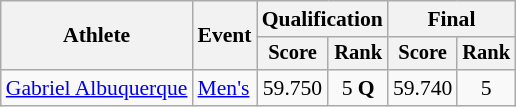<table class="wikitable" style="font-size:90%">
<tr>
<th rowspan="2">Athlete</th>
<th rowspan="2">Event</th>
<th colspan="2">Qualification</th>
<th colspan="2">Final</th>
</tr>
<tr style="font-size:95%">
<th>Score</th>
<th>Rank</th>
<th>Score</th>
<th>Rank</th>
</tr>
<tr align=center>
<td align=left><a href='#'>Gabriel Albuquerque</a></td>
<td align=left><a href='#'>Men's</a></td>
<td>59.750</td>
<td>5 <strong>Q</strong></td>
<td>59.740</td>
<td>5</td>
</tr>
</table>
